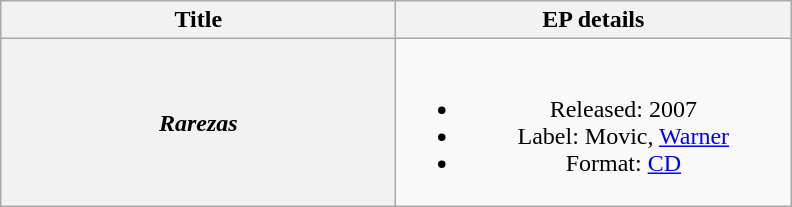<table class="wikitable plainrowheaders" style="text-align:center;">
<tr>
<th scope="col" style="width:16em;">Title</th>
<th scope="col" style="width:16em;">EP details</th>
</tr>
<tr>
<th scope="row"><em>Rarezas</em></th>
<td><br><ul><li>Released: 2007</li><li>Label: Movic, <a href='#'>Warner</a></li><li>Format: <a href='#'>CD</a></li></ul></td>
</tr>
</table>
